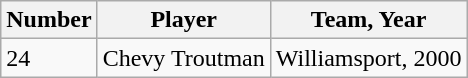<table class="wikitable">
<tr>
<th>Number</th>
<th>Player</th>
<th>Team, Year</th>
</tr>
<tr>
<td>24</td>
<td>Chevy Troutman</td>
<td>Williamsport, 2000</td>
</tr>
</table>
